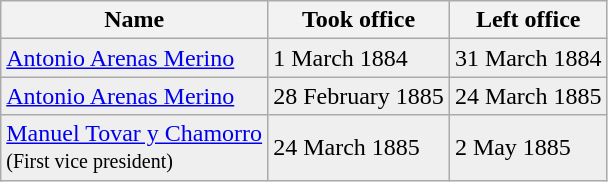<table class="wikitable">
<tr>
<th>Name</th>
<th>Took office</th>
<th>Left office</th>
</tr>
<tr bgcolor="efefef">
<td><a href='#'>Antonio Arenas Merino</a></td>
<td>1 March 1884</td>
<td>31 March 1884</td>
</tr>
<tr bgcolor="efefef">
<td><a href='#'>Antonio Arenas Merino</a></td>
<td>28 February 1885</td>
<td>24 March 1885</td>
</tr>
<tr bgcolor="efefef">
<td><a href='#'>Manuel Tovar y Chamorro</a><br><small>(First vice president)</small></td>
<td>24 March 1885</td>
<td>2 May 1885</td>
</tr>
</table>
